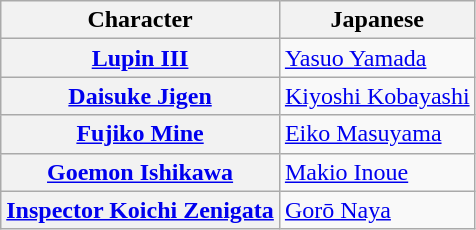<table class="wikitable">
<tr>
<th>Character</th>
<th>Japanese</th>
</tr>
<tr>
<th><a href='#'>Lupin III</a></th>
<td><a href='#'>Yasuo Yamada</a></td>
</tr>
<tr>
<th><a href='#'>Daisuke Jigen</a></th>
<td><a href='#'>Kiyoshi Kobayashi</a></td>
</tr>
<tr>
<th><a href='#'>Fujiko Mine</a></th>
<td><a href='#'>Eiko Masuyama</a></td>
</tr>
<tr>
<th><a href='#'>Goemon Ishikawa</a></th>
<td><a href='#'>Makio Inoue</a></td>
</tr>
<tr>
<th><a href='#'>Inspector Koichi Zenigata</a></th>
<td><a href='#'>Gorō Naya</a></td>
</tr>
</table>
